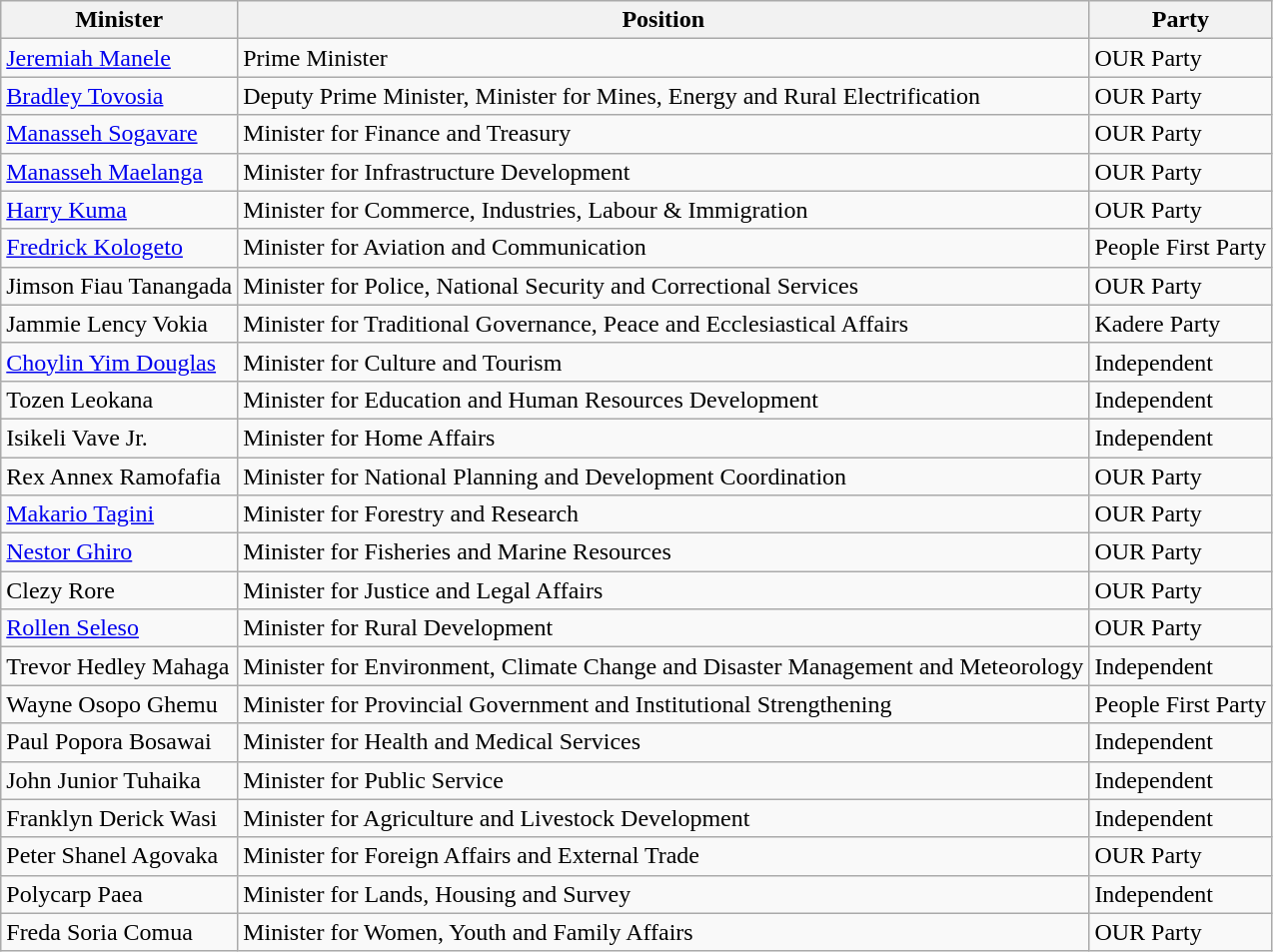<table class="wikitable">
<tr>
<th>Minister</th>
<th>Position</th>
<th>Party</th>
</tr>
<tr>
<td><a href='#'>Jeremiah Manele</a></td>
<td>Prime Minister</td>
<td>OUR Party</td>
</tr>
<tr>
<td><a href='#'>Bradley Tovosia</a></td>
<td>Deputy Prime Minister, Minister for Mines, Energy and Rural Electrification</td>
<td>OUR Party</td>
</tr>
<tr>
<td><a href='#'>Manasseh Sogavare</a></td>
<td>Minister for Finance and Treasury</td>
<td>OUR Party</td>
</tr>
<tr>
<td><a href='#'>Manasseh Maelanga</a></td>
<td>Minister for Infrastructure Development</td>
<td>OUR Party</td>
</tr>
<tr>
<td><a href='#'>Harry Kuma</a></td>
<td>Minister for Commerce, Industries, Labour & Immigration</td>
<td>OUR Party</td>
</tr>
<tr>
<td><a href='#'>Fredrick Kologeto</a></td>
<td>Minister for Aviation and Communication</td>
<td>People First Party</td>
</tr>
<tr>
<td>Jimson Fiau Tanangada</td>
<td>Minister for Police, National Security and Correctional Services</td>
<td>OUR Party</td>
</tr>
<tr>
<td>Jammie Lency Vokia</td>
<td>Minister for Traditional Governance, Peace and Ecclesiastical Affairs</td>
<td>Kadere Party</td>
</tr>
<tr>
<td><a href='#'>Choylin Yim Douglas</a></td>
<td>Minister for Culture and Tourism</td>
<td>Independent</td>
</tr>
<tr>
<td>Tozen Leokana</td>
<td>Minister for Education and Human Resources Development</td>
<td>Independent</td>
</tr>
<tr>
<td>Isikeli Vave Jr.</td>
<td>Minister for Home Affairs</td>
<td>Independent</td>
</tr>
<tr>
<td>Rex Annex Ramofafia</td>
<td>Minister for National Planning and Development Coordination</td>
<td>OUR Party</td>
</tr>
<tr>
<td><a href='#'>Makario Tagini</a></td>
<td>Minister for Forestry and Research</td>
<td>OUR Party</td>
</tr>
<tr>
<td><a href='#'>Nestor Ghiro</a></td>
<td>Minister for Fisheries and Marine Resources</td>
<td>OUR Party</td>
</tr>
<tr>
<td>Clezy Rore</td>
<td>Minister for Justice and Legal Affairs</td>
<td>OUR Party</td>
</tr>
<tr>
<td><a href='#'>Rollen Seleso</a></td>
<td>Minister for Rural Development</td>
<td>OUR Party</td>
</tr>
<tr>
<td>Trevor Hedley Mahaga</td>
<td>Minister for Environment, Climate Change and Disaster Management and Meteorology</td>
<td>Independent</td>
</tr>
<tr>
<td>Wayne Osopo Ghemu</td>
<td>Minister for Provincial Government and Institutional Strengthening</td>
<td>People First Party</td>
</tr>
<tr>
<td>Paul Popora Bosawai</td>
<td>Minister for Health and Medical Services</td>
<td>Independent</td>
</tr>
<tr>
<td>John Junior Tuhaika</td>
<td>Minister for Public Service</td>
<td>Independent</td>
</tr>
<tr>
<td>Franklyn Derick Wasi</td>
<td>Minister for Agriculture and Livestock Development</td>
<td>Independent</td>
</tr>
<tr>
<td>Peter Shanel Agovaka</td>
<td>Minister for Foreign Affairs and External Trade</td>
<td>OUR Party</td>
</tr>
<tr>
<td>Polycarp Paea</td>
<td>Minister for Lands, Housing and Survey</td>
<td>Independent</td>
</tr>
<tr>
<td>Freda Soria Comua</td>
<td>Minister for Women, Youth and Family Affairs</td>
<td>OUR Party</td>
</tr>
</table>
